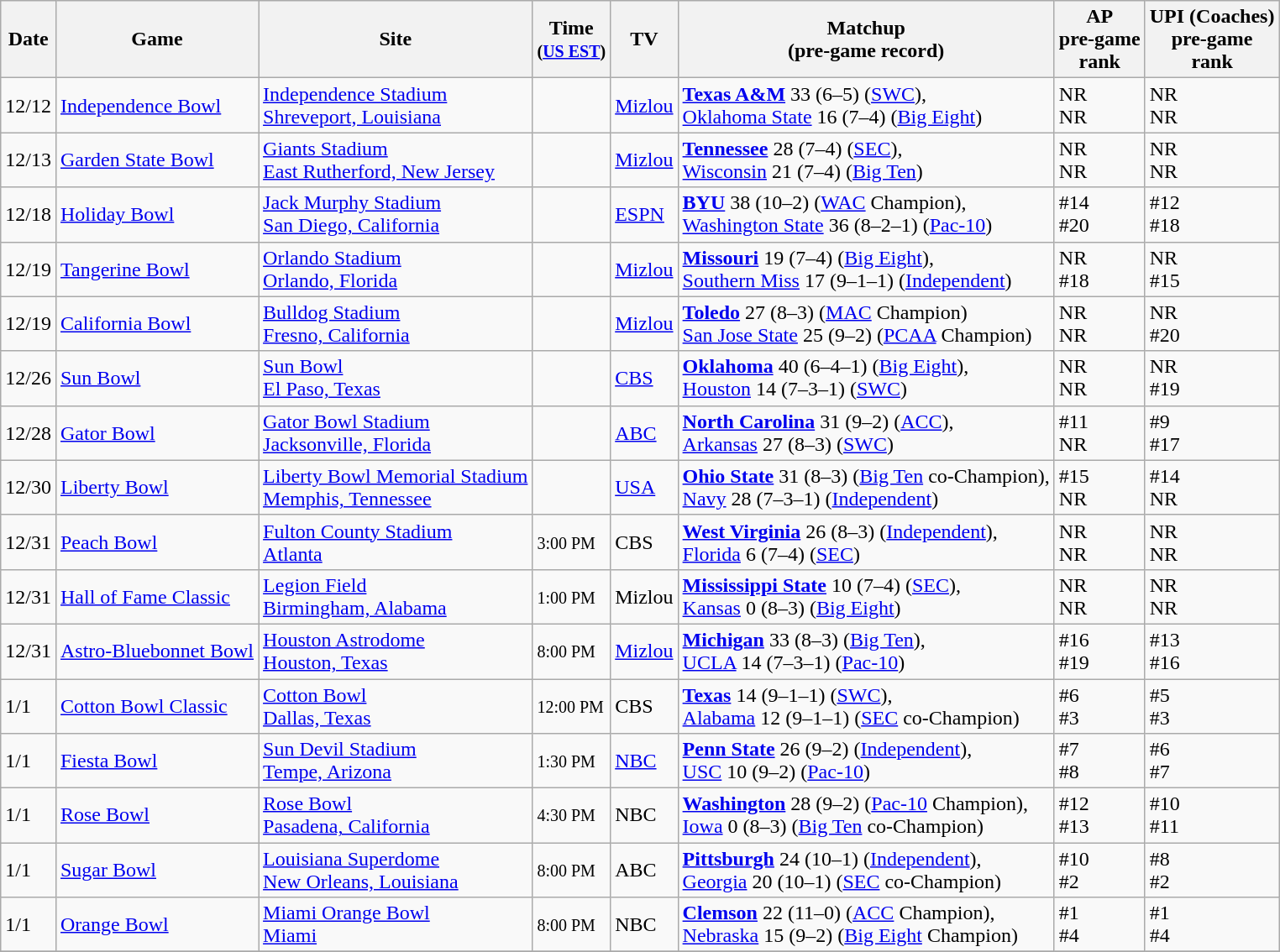<table class="wikitable">
<tr>
<th>Date</th>
<th>Game</th>
<th>Site</th>
<th>Time<br><small>(<a href='#'>US EST</a>)</small></th>
<th>TV</th>
<th>Matchup<br>(pre-game record)</th>
<th>AP<br>pre-game<br>rank</th>
<th>UPI (Coaches)<br>pre-game<br>rank</th>
</tr>
<tr>
<td>12/12</td>
<td><a href='#'>Independence Bowl</a></td>
<td><a href='#'>Independence Stadium</a> <br> <a href='#'>Shreveport, Louisiana</a></td>
<td> </td>
<td><a href='#'>Mizlou</a></td>
<td><strong><a href='#'>Texas A&M</a></strong> 33 (6–5) (<a href='#'>SWC</a>),<br><a href='#'>Oklahoma State</a> 16 (7–4) (<a href='#'>Big Eight</a>)</td>
<td>NR<br>NR</td>
<td>NR<br>NR</td>
</tr>
<tr>
<td>12/13</td>
<td><a href='#'>Garden State Bowl</a></td>
<td><a href='#'>Giants Stadium</a> <br> <a href='#'>East Rutherford, New Jersey</a></td>
<td> </td>
<td><a href='#'>Mizlou</a></td>
<td><strong><a href='#'>Tennessee</a></strong> 28 (7–4) (<a href='#'>SEC</a>),<br><a href='#'>Wisconsin</a> 21 (7–4) (<a href='#'>Big Ten</a>)</td>
<td>NR<br>NR</td>
<td>NR<br>NR</td>
</tr>
<tr>
<td>12/18</td>
<td><a href='#'>Holiday Bowl</a></td>
<td><a href='#'>Jack Murphy Stadium</a> <br> <a href='#'>San Diego, California</a></td>
<td> </td>
<td><a href='#'>ESPN</a></td>
<td><strong><a href='#'>BYU</a></strong> 38 (10–2) (<a href='#'>WAC</a> Champion),<br><a href='#'>Washington State</a> 36 (8–2–1) (<a href='#'>Pac-10</a>)</td>
<td>#14<br>#20</td>
<td>#12<br>#18</td>
</tr>
<tr>
<td>12/19</td>
<td><a href='#'>Tangerine Bowl</a></td>
<td><a href='#'>Orlando Stadium</a> <br> <a href='#'>Orlando, Florida</a></td>
<td> </td>
<td><a href='#'>Mizlou</a></td>
<td><strong><a href='#'>Missouri</a></strong> 19 (7–4) (<a href='#'>Big Eight</a>),<br><a href='#'>Southern Miss</a> 17 (9–1–1) (<a href='#'>Independent</a>)</td>
<td>NR<br>#18</td>
<td>NR<br>#15</td>
</tr>
<tr>
<td>12/19</td>
<td><a href='#'>California Bowl</a></td>
<td><a href='#'>Bulldog Stadium</a> <br> <a href='#'>Fresno, California</a></td>
<td> </td>
<td><a href='#'>Mizlou</a></td>
<td><strong><a href='#'>Toledo</a></strong> 27 (8–3) (<a href='#'>MAC</a> Champion)<br><a href='#'>San Jose State</a> 25 (9–2) (<a href='#'>PCAA</a> Champion)</td>
<td>NR<br>NR</td>
<td>NR<br>#20</td>
</tr>
<tr>
<td>12/26</td>
<td><a href='#'>Sun Bowl</a></td>
<td><a href='#'>Sun Bowl</a> <br> <a href='#'>El Paso, Texas</a></td>
<td> </td>
<td><a href='#'>CBS</a></td>
<td><strong><a href='#'>Oklahoma</a></strong> 40 (6–4–1) (<a href='#'>Big Eight</a>),<br><a href='#'>Houston</a> 14 (7–3–1) (<a href='#'>SWC</a>)</td>
<td>NR<br>NR</td>
<td>NR<br>#19</td>
</tr>
<tr>
<td>12/28</td>
<td><a href='#'>Gator Bowl</a></td>
<td><a href='#'>Gator Bowl Stadium</a> <br> <a href='#'>Jacksonville, Florida</a></td>
<td> </td>
<td><a href='#'>ABC</a></td>
<td><strong><a href='#'>North Carolina</a></strong> 31 (9–2) (<a href='#'>ACC</a>),<br><a href='#'>Arkansas</a> 27 (8–3) (<a href='#'>SWC</a>)</td>
<td>#11<br>NR</td>
<td>#9<br>#17</td>
</tr>
<tr>
<td>12/30</td>
<td><a href='#'>Liberty Bowl</a></td>
<td><a href='#'>Liberty Bowl Memorial Stadium</a> <br> <a href='#'>Memphis, Tennessee</a></td>
<td> </td>
<td><a href='#'>USA</a></td>
<td><strong><a href='#'>Ohio State</a></strong> 31 (8–3) (<a href='#'>Big Ten</a> co-Champion),<br><a href='#'>Navy</a> 28 (7–3–1) (<a href='#'>Independent</a>)</td>
<td>#15<br>NR</td>
<td>#14<br>NR</td>
</tr>
<tr>
<td>12/31</td>
<td><a href='#'>Peach Bowl</a></td>
<td><a href='#'>Fulton County Stadium</a> <br> <a href='#'>Atlanta</a></td>
<td><small>3:00 PM</small></td>
<td>CBS</td>
<td><strong><a href='#'>West Virginia</a></strong> 26 (8–3) (<a href='#'>Independent</a>),<br><a href='#'>Florida</a> 6 (7–4) (<a href='#'>SEC</a>)</td>
<td>NR<br>NR</td>
<td>NR<br>NR</td>
</tr>
<tr>
<td>12/31</td>
<td><a href='#'>Hall of Fame Classic</a></td>
<td><a href='#'>Legion Field</a> <br> <a href='#'>Birmingham, Alabama</a></td>
<td><small>1:00 PM</small></td>
<td>Mizlou</td>
<td><strong><a href='#'>Mississippi State</a></strong> 10 (7–4) (<a href='#'>SEC</a>),<br><a href='#'>Kansas</a> 0 (8–3) (<a href='#'>Big Eight</a>)</td>
<td>NR<br>NR</td>
<td>NR<br>NR</td>
</tr>
<tr>
<td>12/31</td>
<td><a href='#'>Astro-Bluebonnet Bowl</a></td>
<td><a href='#'>Houston Astrodome</a> <br> <a href='#'>Houston, Texas</a></td>
<td><small>8:00 PM</small></td>
<td><a href='#'>Mizlou</a></td>
<td><strong><a href='#'>Michigan</a></strong> 33 (8–3) (<a href='#'>Big Ten</a>),<br><a href='#'>UCLA</a> 14 (7–3–1) (<a href='#'>Pac-10</a>)</td>
<td>#16<br>#19</td>
<td>#13<br>#16</td>
</tr>
<tr>
<td>1/1</td>
<td><a href='#'>Cotton Bowl Classic</a></td>
<td><a href='#'>Cotton Bowl</a> <br> <a href='#'>Dallas, Texas</a></td>
<td><small>12:00 PM</small></td>
<td>CBS</td>
<td><strong><a href='#'>Texas</a></strong> 14 (9–1–1) (<a href='#'>SWC</a>),<br><a href='#'>Alabama</a> 12 (9–1–1) (<a href='#'>SEC</a> co-Champion)</td>
<td>#6<br>#3</td>
<td>#5<br>#3</td>
</tr>
<tr>
<td>1/1</td>
<td><a href='#'>Fiesta Bowl</a></td>
<td><a href='#'>Sun Devil Stadium</a> <br> <a href='#'>Tempe, Arizona</a></td>
<td><small>1:30 PM</small></td>
<td><a href='#'>NBC</a></td>
<td><strong><a href='#'>Penn State</a></strong> 26 (9–2) (<a href='#'>Independent</a>),<br><a href='#'>USC</a> 10 (9–2) (<a href='#'>Pac-10</a>)</td>
<td>#7<br>#8</td>
<td>#6<br>#7</td>
</tr>
<tr>
<td>1/1</td>
<td><a href='#'>Rose Bowl</a></td>
<td><a href='#'>Rose Bowl</a> <br> <a href='#'>Pasadena, California</a></td>
<td><small>4:30 PM</small></td>
<td>NBC</td>
<td><strong><a href='#'>Washington</a></strong> 28 (9–2) (<a href='#'>Pac-10</a> Champion),<br><a href='#'>Iowa</a> 0 (8–3) (<a href='#'>Big Ten</a> co-Champion)</td>
<td>#12<br>#13</td>
<td>#10<br>#11</td>
</tr>
<tr>
<td>1/1</td>
<td><a href='#'>Sugar Bowl</a></td>
<td><a href='#'>Louisiana Superdome</a> <br> <a href='#'>New Orleans, Louisiana</a></td>
<td><small>8:00 PM</small></td>
<td>ABC</td>
<td><strong><a href='#'>Pittsburgh</a></strong> 24 (10–1) (<a href='#'>Independent</a>),<br><a href='#'>Georgia</a> 20 (10–1) (<a href='#'>SEC</a> co-Champion)</td>
<td>#10<br>#2</td>
<td>#8<br>#2</td>
</tr>
<tr>
<td>1/1</td>
<td><a href='#'>Orange Bowl</a></td>
<td><a href='#'>Miami Orange Bowl</a> <br> <a href='#'>Miami</a></td>
<td><small>8:00 PM</small></td>
<td>NBC</td>
<td><strong><a href='#'>Clemson</a></strong> 22 (11–0) (<a href='#'>ACC</a> Champion),<br><a href='#'>Nebraska</a> 15 (9–2) (<a href='#'>Big Eight</a> Champion)</td>
<td>#1<br>#4</td>
<td>#1<br>#4</td>
</tr>
<tr>
</tr>
</table>
